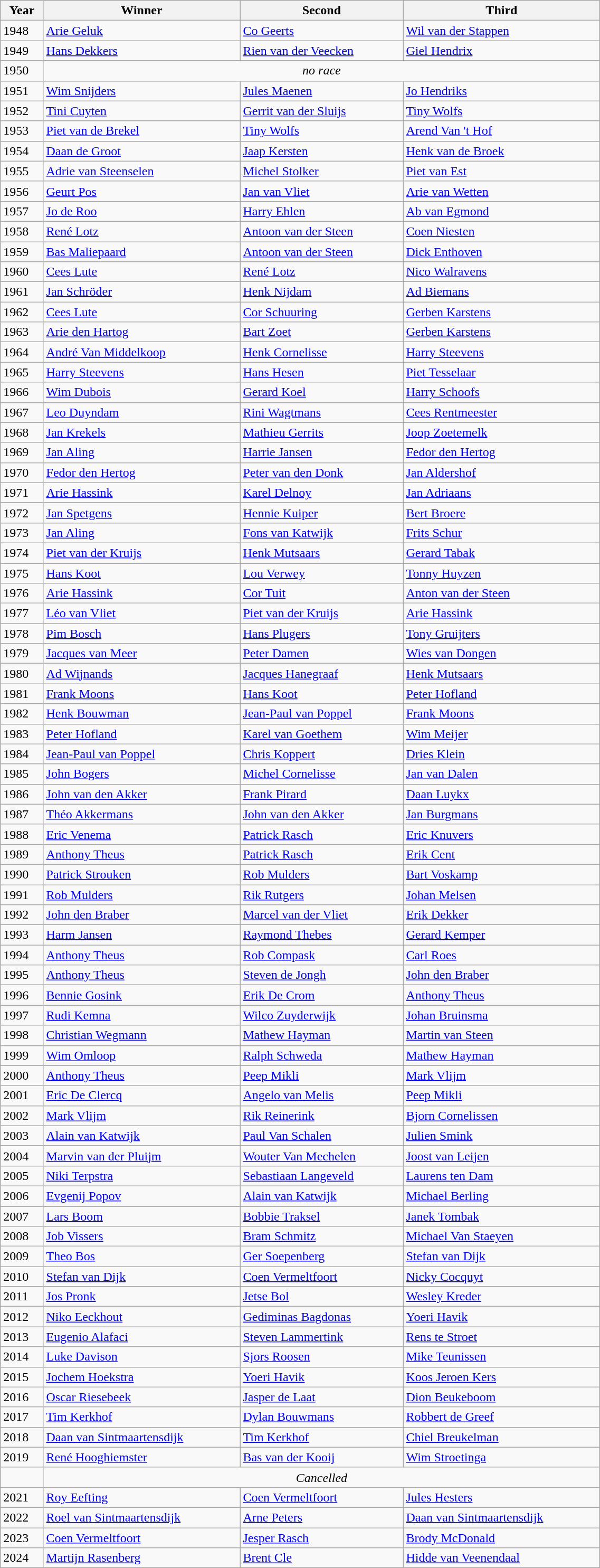<table class="wikitable" style="font-size:100%" width=60%>
<tr>
<th>Year</th>
<th>Winner</th>
<th>Second</th>
<th>Third</th>
</tr>
<tr>
<td>1948</td>
<td> <a href='#'>Arie Geluk</a></td>
<td> <a href='#'>Co Geerts</a></td>
<td> <a href='#'>Wil van der Stappen</a></td>
</tr>
<tr>
<td>1949</td>
<td> <a href='#'>Hans Dekkers</a></td>
<td> <a href='#'>Rien van der Veecken</a></td>
<td> <a href='#'>Giel Hendrix</a></td>
</tr>
<tr>
<td>1950</td>
<td colspan=3; align=center><em>no race</em></td>
</tr>
<tr>
<td>1951</td>
<td> <a href='#'>Wim Snijders</a></td>
<td> <a href='#'>Jules Maenen</a></td>
<td> <a href='#'>Jo Hendriks</a></td>
</tr>
<tr>
<td>1952</td>
<td> <a href='#'>Tini Cuyten</a></td>
<td> <a href='#'>Gerrit van der Sluijs</a></td>
<td> <a href='#'>Tiny Wolfs</a></td>
</tr>
<tr>
<td>1953</td>
<td> <a href='#'>Piet van de Brekel</a></td>
<td> <a href='#'>Tiny Wolfs</a></td>
<td> <a href='#'>Arend Van 't Hof</a></td>
</tr>
<tr>
<td>1954</td>
<td> <a href='#'>Daan de Groot</a></td>
<td> <a href='#'>Jaap Kersten</a></td>
<td> <a href='#'>Henk van de Broek</a></td>
</tr>
<tr>
<td>1955</td>
<td> <a href='#'>Adrie van Steenselen</a></td>
<td> <a href='#'>Michel Stolker</a></td>
<td> <a href='#'>Piet van Est</a></td>
</tr>
<tr>
<td>1956</td>
<td> <a href='#'>Geurt Pos</a></td>
<td> <a href='#'>Jan van Vliet</a></td>
<td> <a href='#'>Arie van Wetten</a></td>
</tr>
<tr>
<td>1957</td>
<td> <a href='#'>Jo de Roo</a></td>
<td> <a href='#'>Harry Ehlen</a></td>
<td> <a href='#'>Ab van Egmond</a></td>
</tr>
<tr>
<td>1958</td>
<td> <a href='#'>René Lotz</a></td>
<td> <a href='#'>Antoon van der Steen</a></td>
<td> <a href='#'>Coen Niesten</a></td>
</tr>
<tr>
<td>1959</td>
<td> <a href='#'>Bas Maliepaard</a></td>
<td> <a href='#'>Antoon van der Steen</a></td>
<td> <a href='#'>Dick Enthoven</a></td>
</tr>
<tr>
<td>1960</td>
<td> <a href='#'>Cees Lute</a></td>
<td> <a href='#'>René Lotz</a></td>
<td> <a href='#'>Nico Walravens</a></td>
</tr>
<tr>
<td>1961</td>
<td> <a href='#'>Jan Schröder</a></td>
<td> <a href='#'>Henk Nijdam</a></td>
<td> <a href='#'>Ad Biemans</a></td>
</tr>
<tr>
<td>1962</td>
<td> <a href='#'>Cees Lute</a></td>
<td> <a href='#'>Cor Schuuring</a></td>
<td> <a href='#'>Gerben Karstens</a></td>
</tr>
<tr>
<td>1963</td>
<td> <a href='#'>Arie den Hartog</a></td>
<td> <a href='#'>Bart Zoet</a></td>
<td> <a href='#'>Gerben Karstens</a></td>
</tr>
<tr>
<td>1964</td>
<td> <a href='#'>André Van Middelkoop</a></td>
<td> <a href='#'>Henk Cornelisse</a></td>
<td> <a href='#'>Harry Steevens</a></td>
</tr>
<tr>
<td>1965</td>
<td> <a href='#'>Harry Steevens</a></td>
<td> <a href='#'>Hans Hesen</a></td>
<td> <a href='#'>Piet Tesselaar</a></td>
</tr>
<tr>
<td>1966</td>
<td> <a href='#'>Wim Dubois</a></td>
<td> <a href='#'>Gerard Koel</a></td>
<td> <a href='#'>Harry Schoofs</a></td>
</tr>
<tr>
<td>1967</td>
<td> <a href='#'>Leo Duyndam</a></td>
<td> <a href='#'>Rini Wagtmans</a></td>
<td> <a href='#'>Cees Rentmeester</a></td>
</tr>
<tr>
<td>1968</td>
<td> <a href='#'>Jan Krekels</a></td>
<td> <a href='#'>Mathieu Gerrits</a></td>
<td> <a href='#'>Joop Zoetemelk</a></td>
</tr>
<tr>
<td>1969</td>
<td> <a href='#'>Jan Aling</a></td>
<td> <a href='#'>Harrie Jansen</a></td>
<td> <a href='#'>Fedor den Hertog</a></td>
</tr>
<tr>
<td>1970</td>
<td> <a href='#'>Fedor den Hertog</a></td>
<td> <a href='#'>Peter van den Donk</a></td>
<td> <a href='#'>Jan Aldershof</a></td>
</tr>
<tr>
<td>1971</td>
<td> <a href='#'>Arie Hassink</a></td>
<td> <a href='#'>Karel Delnoy</a></td>
<td> <a href='#'>Jan Adriaans</a></td>
</tr>
<tr>
<td>1972</td>
<td> <a href='#'>Jan Spetgens</a></td>
<td> <a href='#'>Hennie Kuiper</a></td>
<td> <a href='#'>Bert Broere</a></td>
</tr>
<tr>
<td>1973</td>
<td> <a href='#'>Jan Aling</a></td>
<td> <a href='#'>Fons van Katwijk</a></td>
<td> <a href='#'>Frits Schur</a></td>
</tr>
<tr>
<td>1974</td>
<td> <a href='#'>Piet van der Kruijs</a></td>
<td> <a href='#'>Henk Mutsaars</a></td>
<td> <a href='#'>Gerard Tabak</a></td>
</tr>
<tr>
<td>1975</td>
<td> <a href='#'>Hans Koot</a></td>
<td> <a href='#'>Lou Verwey</a></td>
<td> <a href='#'>Tonny Huyzen</a></td>
</tr>
<tr>
<td>1976</td>
<td> <a href='#'>Arie Hassink</a></td>
<td> <a href='#'>Cor Tuit</a></td>
<td> <a href='#'>Anton van der Steen</a></td>
</tr>
<tr>
<td>1977</td>
<td> <a href='#'>Léo van Vliet</a></td>
<td> <a href='#'>Piet van der Kruijs</a></td>
<td> <a href='#'>Arie Hassink</a></td>
</tr>
<tr>
<td>1978</td>
<td> <a href='#'>Pim Bosch</a></td>
<td> <a href='#'>Hans Plugers</a></td>
<td> <a href='#'>Tony Gruijters</a></td>
</tr>
<tr>
<td>1979</td>
<td> <a href='#'>Jacques van Meer</a></td>
<td> <a href='#'>Peter Damen</a></td>
<td> <a href='#'>Wies van Dongen</a></td>
</tr>
<tr>
<td>1980</td>
<td> <a href='#'>Ad Wijnands</a></td>
<td> <a href='#'>Jacques Hanegraaf</a></td>
<td> <a href='#'>Henk Mutsaars</a></td>
</tr>
<tr>
<td>1981</td>
<td> <a href='#'>Frank Moons</a></td>
<td> <a href='#'>Hans Koot</a></td>
<td> <a href='#'>Peter Hofland</a></td>
</tr>
<tr>
<td>1982</td>
<td> <a href='#'>Henk Bouwman</a></td>
<td> <a href='#'>Jean-Paul van Poppel</a></td>
<td> <a href='#'>Frank Moons</a></td>
</tr>
<tr>
<td>1983</td>
<td> <a href='#'>Peter Hofland</a></td>
<td> <a href='#'>Karel van Goethem</a></td>
<td> <a href='#'>Wim Meijer</a></td>
</tr>
<tr>
<td>1984</td>
<td> <a href='#'>Jean-Paul van Poppel</a></td>
<td> <a href='#'>Chris Koppert</a></td>
<td> <a href='#'>Dries Klein</a></td>
</tr>
<tr>
<td>1985</td>
<td> <a href='#'>John Bogers</a></td>
<td> <a href='#'>Michel Cornelisse</a></td>
<td> <a href='#'>Jan van Dalen</a></td>
</tr>
<tr>
<td>1986</td>
<td> <a href='#'>John van den Akker</a></td>
<td> <a href='#'>Frank Pirard</a></td>
<td> <a href='#'>Daan Luykx</a></td>
</tr>
<tr>
<td>1987</td>
<td> <a href='#'>Théo Akkermans</a></td>
<td> <a href='#'>John van den Akker</a></td>
<td> <a href='#'>Jan Burgmans</a></td>
</tr>
<tr>
<td>1988</td>
<td> <a href='#'>Eric Venema</a></td>
<td> <a href='#'>Patrick Rasch</a></td>
<td> <a href='#'>Eric Knuvers</a></td>
</tr>
<tr>
<td>1989</td>
<td> <a href='#'>Anthony Theus</a></td>
<td> <a href='#'>Patrick Rasch</a></td>
<td> <a href='#'>Erik Cent</a></td>
</tr>
<tr>
<td>1990</td>
<td> <a href='#'>Patrick Strouken</a></td>
<td> <a href='#'>Rob Mulders</a></td>
<td> <a href='#'>Bart Voskamp</a></td>
</tr>
<tr>
<td>1991</td>
<td> <a href='#'>Rob Mulders</a></td>
<td> <a href='#'>Rik Rutgers</a></td>
<td> <a href='#'>Johan Melsen</a></td>
</tr>
<tr>
<td>1992</td>
<td> <a href='#'>John den Braber</a></td>
<td> <a href='#'>Marcel van der Vliet</a></td>
<td> <a href='#'>Erik Dekker</a></td>
</tr>
<tr>
<td>1993</td>
<td> <a href='#'>Harm Jansen</a></td>
<td> <a href='#'>Raymond Thebes</a></td>
<td> <a href='#'>Gerard Kemper</a></td>
</tr>
<tr>
<td>1994</td>
<td> <a href='#'>Anthony Theus</a></td>
<td> <a href='#'>Rob Compask</a></td>
<td> <a href='#'>Carl Roes</a></td>
</tr>
<tr>
<td>1995</td>
<td> <a href='#'>Anthony Theus</a></td>
<td> <a href='#'>Steven de Jongh</a></td>
<td> <a href='#'>John den Braber</a></td>
</tr>
<tr>
<td>1996</td>
<td> <a href='#'>Bennie Gosink</a></td>
<td> <a href='#'>Erik De Crom</a></td>
<td> <a href='#'>Anthony Theus</a></td>
</tr>
<tr>
<td>1997</td>
<td> <a href='#'>Rudi Kemna</a></td>
<td> <a href='#'>Wilco Zuyderwijk</a></td>
<td> <a href='#'>Johan Bruinsma</a></td>
</tr>
<tr>
<td>1998</td>
<td> <a href='#'>Christian Wegmann</a></td>
<td> <a href='#'>Mathew Hayman</a></td>
<td> <a href='#'>Martin van Steen</a></td>
</tr>
<tr>
<td>1999</td>
<td> <a href='#'>Wim Omloop</a></td>
<td> <a href='#'>Ralph Schweda</a></td>
<td> <a href='#'>Mathew Hayman</a></td>
</tr>
<tr>
<td>2000</td>
<td> <a href='#'>Anthony Theus</a></td>
<td> <a href='#'>Peep Mikli</a></td>
<td> <a href='#'>Mark Vlijm</a></td>
</tr>
<tr>
<td>2001</td>
<td> <a href='#'>Eric De Clercq</a></td>
<td> <a href='#'>Angelo van Melis</a></td>
<td> <a href='#'>Peep Mikli</a></td>
</tr>
<tr>
<td>2002</td>
<td> <a href='#'>Mark Vlijm</a></td>
<td> <a href='#'>Rik Reinerink</a></td>
<td> <a href='#'>Bjorn Cornelissen</a></td>
</tr>
<tr>
<td>2003</td>
<td> <a href='#'>Alain van Katwijk</a></td>
<td> <a href='#'>Paul Van Schalen</a></td>
<td> <a href='#'>Julien Smink</a></td>
</tr>
<tr>
<td>2004</td>
<td> <a href='#'>Marvin van der Pluijm</a></td>
<td> <a href='#'>Wouter Van Mechelen</a></td>
<td> <a href='#'>Joost van Leijen</a></td>
</tr>
<tr>
<td>2005</td>
<td> <a href='#'>Niki Terpstra</a></td>
<td> <a href='#'>Sebastiaan Langeveld</a></td>
<td> <a href='#'>Laurens ten Dam</a></td>
</tr>
<tr>
<td>2006</td>
<td> <a href='#'>Evgenij Popov</a></td>
<td> <a href='#'>Alain van Katwijk</a></td>
<td> <a href='#'>Michael Berling</a></td>
</tr>
<tr>
<td>2007</td>
<td> <a href='#'>Lars Boom</a></td>
<td> <a href='#'>Bobbie Traksel</a></td>
<td> <a href='#'>Janek Tombak</a></td>
</tr>
<tr>
<td>2008</td>
<td> <a href='#'>Job Vissers</a></td>
<td> <a href='#'>Bram Schmitz</a></td>
<td> <a href='#'>Michael Van Staeyen</a></td>
</tr>
<tr>
<td>2009</td>
<td> <a href='#'>Theo Bos</a></td>
<td> <a href='#'>Ger Soepenberg</a></td>
<td> <a href='#'>Stefan van Dijk</a></td>
</tr>
<tr>
<td>2010</td>
<td> <a href='#'>Stefan van Dijk</a></td>
<td> <a href='#'>Coen Vermeltfoort</a></td>
<td> <a href='#'>Nicky Cocquyt</a></td>
</tr>
<tr>
<td>2011</td>
<td> <a href='#'>Jos Pronk</a></td>
<td> <a href='#'>Jetse Bol</a></td>
<td> <a href='#'>Wesley Kreder</a></td>
</tr>
<tr>
<td>2012</td>
<td> <a href='#'>Niko Eeckhout</a></td>
<td> <a href='#'>Gediminas Bagdonas</a></td>
<td> <a href='#'>Yoeri Havik</a></td>
</tr>
<tr>
<td>2013</td>
<td> <a href='#'>Eugenio Alafaci</a></td>
<td> <a href='#'>Steven Lammertink</a></td>
<td> <a href='#'>Rens te Stroet</a></td>
</tr>
<tr>
<td>2014</td>
<td> <a href='#'>Luke Davison</a></td>
<td> <a href='#'>Sjors Roosen</a></td>
<td> <a href='#'>Mike Teunissen</a></td>
</tr>
<tr>
<td>2015</td>
<td> <a href='#'>Jochem Hoekstra</a></td>
<td> <a href='#'>Yoeri Havik</a></td>
<td> <a href='#'>Koos Jeroen Kers</a></td>
</tr>
<tr>
<td>2016</td>
<td> <a href='#'>Oscar Riesebeek</a></td>
<td> <a href='#'>Jasper de Laat</a></td>
<td> <a href='#'>Dion Beukeboom</a></td>
</tr>
<tr>
<td>2017</td>
<td> <a href='#'>Tim Kerkhof</a></td>
<td> <a href='#'>Dylan Bouwmans</a></td>
<td> <a href='#'>Robbert de Greef</a></td>
</tr>
<tr>
<td>2018</td>
<td> <a href='#'>Daan van Sintmaartensdijk</a></td>
<td> <a href='#'>Tim Kerkhof</a></td>
<td> <a href='#'>Chiel Breukelman</a></td>
</tr>
<tr>
<td>2019</td>
<td> <a href='#'>René Hooghiemster</a></td>
<td> <a href='#'>Bas van der Kooij</a></td>
<td> <a href='#'>Wim Stroetinga</a></td>
</tr>
<tr>
<td></td>
<td colspan=3; align=center><em>Cancelled</em></td>
</tr>
<tr>
<td>2021</td>
<td> <a href='#'>Roy Eefting</a></td>
<td> <a href='#'>Coen Vermeltfoort</a></td>
<td> <a href='#'>Jules Hesters</a></td>
</tr>
<tr>
<td>2022</td>
<td> <a href='#'>Roel van Sintmaartensdijk</a></td>
<td> <a href='#'>Arne Peters</a></td>
<td> <a href='#'>Daan van Sintmaartensdijk</a></td>
</tr>
<tr>
<td>2023</td>
<td> <a href='#'>Coen Vermeltfoort</a></td>
<td> <a href='#'>Jesper Rasch</a></td>
<td> <a href='#'>Brody McDonald</a></td>
</tr>
<tr>
<td>2024</td>
<td> <a href='#'>Martijn Rasenberg</a></td>
<td> <a href='#'>Brent Cle</a></td>
<td> <a href='#'>Hidde van Veenendaal</a></td>
</tr>
</table>
